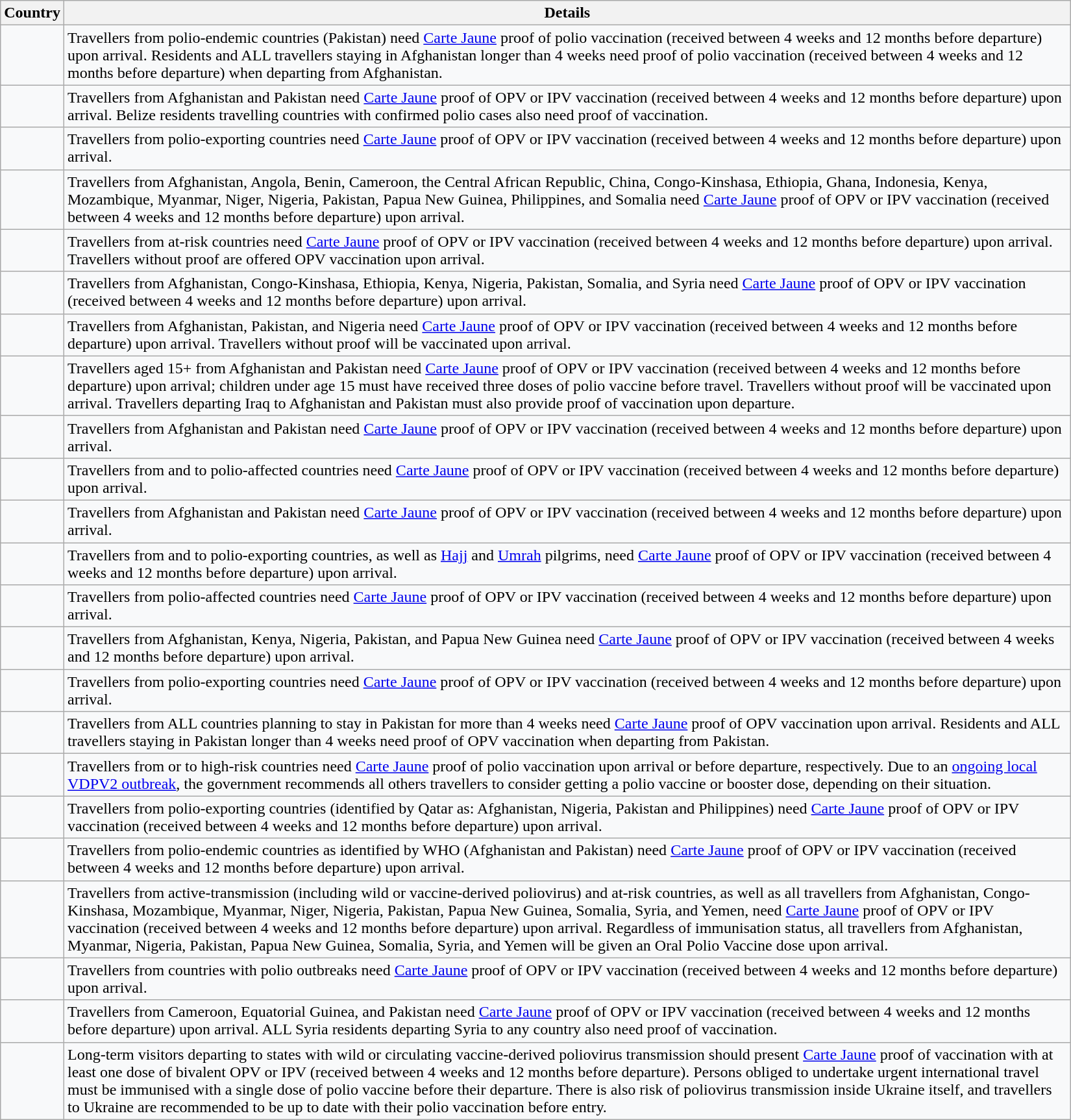<table class="wikitable sortable sticky-header" style="text-align:left;background:#f8f9faff;" align="left" width=1100>
<tr>
<th>Country</th>
<th>Details</th>
</tr>
<tr>
<td></td>
<td>Travellers from polio-endemic countries (Pakistan) need <a href='#'>Carte Jaune</a> proof of polio vaccination (received between 4 weeks and 12 months before departure) upon arrival. Residents and ALL travellers staying in Afghanistan longer than 4 weeks need proof of polio vaccination (received between 4 weeks and 12 months before departure) when departing from Afghanistan.</td>
</tr>
<tr>
<td></td>
<td>Travellers from Afghanistan and Pakistan need <a href='#'>Carte Jaune</a> proof of OPV or IPV vaccination (received between 4 weeks and 12 months before departure) upon arrival. Belize residents travelling countries with confirmed polio cases also need proof of vaccination.</td>
</tr>
<tr>
<td></td>
<td>Travellers from polio-exporting countries need <a href='#'>Carte Jaune</a> proof of OPV or IPV vaccination (received between 4 weeks and 12 months before departure) upon arrival.</td>
</tr>
<tr>
<td></td>
<td>Travellers from Afghanistan, Angola, Benin, Cameroon, the Central African Republic, China, Congo-Kinshasa, Ethiopia, Ghana, Indonesia, Kenya, Mozambique, Myanmar, Niger, Nigeria, Pakistan, Papua New Guinea, Philippines, and Somalia need <a href='#'>Carte Jaune</a> proof of OPV or IPV vaccination (received between 4 weeks and 12 months before departure) upon arrival.</td>
</tr>
<tr>
<td></td>
<td>Travellers from at-risk countries need <a href='#'>Carte Jaune</a> proof of OPV or IPV vaccination (received between 4 weeks and 12 months before departure) upon arrival. Travellers without proof are offered OPV vaccination upon arrival.</td>
</tr>
<tr>
<td></td>
<td>Travellers from Afghanistan, Congo-Kinshasa, Ethiopia, Kenya, Nigeria, Pakistan, Somalia, and Syria need <a href='#'>Carte Jaune</a> proof of OPV or IPV vaccination (received between 4 weeks and 12 months before departure) upon arrival.</td>
</tr>
<tr>
<td></td>
<td>Travellers from Afghanistan, Pakistan, and Nigeria need <a href='#'>Carte Jaune</a> proof of OPV or IPV vaccination (received between 4 weeks and 12 months before departure) upon arrival. Travellers without proof will be vaccinated upon arrival.</td>
</tr>
<tr>
<td></td>
<td>Travellers aged 15+ from Afghanistan and Pakistan need <a href='#'>Carte Jaune</a> proof of OPV or IPV vaccination (received between 4 weeks and 12 months before departure) upon arrival; children under age 15 must have received three doses of polio vaccine before travel. Travellers without proof will be vaccinated upon arrival. Travellers departing Iraq to Afghanistan and Pakistan must also provide proof of vaccination upon departure.</td>
</tr>
<tr>
<td></td>
<td>Travellers from Afghanistan and Pakistan need <a href='#'>Carte Jaune</a> proof of OPV or IPV vaccination (received between 4 weeks and 12 months before departure) upon arrival.</td>
</tr>
<tr>
<td></td>
<td>Travellers from and to polio-affected countries need <a href='#'>Carte Jaune</a> proof of OPV or IPV vaccination (received between 4 weeks and 12 months before departure) upon arrival.</td>
</tr>
<tr>
<td></td>
<td>Travellers from Afghanistan and Pakistan need <a href='#'>Carte Jaune</a> proof of OPV or IPV vaccination (received between 4 weeks and 12 months before departure) upon arrival.</td>
</tr>
<tr>
<td></td>
<td>Travellers from and to polio-exporting countries, as well as <a href='#'>Hajj</a> and <a href='#'>Umrah</a> pilgrims, need <a href='#'>Carte Jaune</a> proof of OPV or IPV vaccination (received between 4 weeks and 12 months before departure) upon arrival.</td>
</tr>
<tr>
<td></td>
<td>Travellers from polio-affected countries need <a href='#'>Carte Jaune</a> proof of OPV or IPV vaccination (received between 4 weeks and 12 months before departure) upon arrival.</td>
</tr>
<tr>
<td></td>
<td>Travellers from Afghanistan, Kenya, Nigeria, Pakistan, and Papua New Guinea need <a href='#'>Carte Jaune</a> proof of OPV or IPV vaccination (received between 4 weeks and 12 months before departure) upon arrival.</td>
</tr>
<tr>
<td></td>
<td>Travellers from polio-exporting countries need <a href='#'>Carte Jaune</a> proof of OPV or IPV vaccination (received between 4 weeks and 12 months before departure) upon arrival.</td>
</tr>
<tr>
<td></td>
<td>Travellers from ALL countries planning to stay in Pakistan for more than 4 weeks need <a href='#'>Carte Jaune</a> proof of OPV vaccination upon arrival. Residents and ALL travellers staying in Pakistan longer than 4 weeks need proof of OPV vaccination when departing from Pakistan.</td>
</tr>
<tr>
<td></td>
<td>Travellers from or to high-risk countries need <a href='#'>Carte Jaune</a> proof of polio vaccination upon arrival or before departure, respectively. Due to an <a href='#'>ongoing local VDPV2 outbreak</a>, the government recommends all others travellers to consider getting a polio vaccine or booster dose, depending on their situation.</td>
</tr>
<tr>
<td></td>
<td>Travellers from polio-exporting countries (identified by Qatar as: Afghanistan, Nigeria, Pakistan and Philippines) need <a href='#'>Carte Jaune</a> proof of OPV or IPV vaccination (received between 4 weeks and 12 months before departure) upon arrival.</td>
</tr>
<tr>
<td></td>
<td>Travellers from polio-endemic countries as identified by WHO (Afghanistan and Pakistan) need <a href='#'>Carte Jaune</a> proof of OPV or IPV vaccination (received between 4 weeks and 12 months before departure) upon arrival.</td>
</tr>
<tr>
<td></td>
<td>Travellers from active-transmission (including wild or vaccine-derived poliovirus) and at-risk countries, as well as all travellers from Afghanistan, Congo-Kinshasa, Mozambique, Myanmar, Niger, Nigeria, Pakistan, Papua New Guinea, Somalia, Syria, and Yemen, need <a href='#'>Carte Jaune</a> proof of OPV or IPV vaccination (received between 4 weeks and 12 months before departure) upon arrival. Regardless of immunisation status, all travellers from Afghanistan, Myanmar, Nigeria, Pakistan, Papua New Guinea, Somalia, Syria, and Yemen will be given an Oral Polio Vaccine dose upon arrival.</td>
</tr>
<tr>
<td></td>
<td>Travellers from countries with polio outbreaks need <a href='#'>Carte Jaune</a> proof of OPV or IPV vaccination (received between 4 weeks and 12 months before departure) upon arrival.</td>
</tr>
<tr>
<td></td>
<td>Travellers from Cameroon, Equatorial Guinea, and Pakistan need <a href='#'>Carte Jaune</a> proof of OPV or IPV vaccination (received between 4 weeks and 12 months before departure) upon arrival. ALL Syria residents departing Syria to any country also need proof of vaccination.</td>
</tr>
<tr>
<td></td>
<td>Long-term visitors departing to states with wild or circulating vaccine-derived poliovirus transmission should present <a href='#'>Carte Jaune</a> proof of vaccination with at least one dose of bivalent OPV or IPV (received between 4 weeks and 12 months before departure). Persons obliged to undertake urgent international travel must be immunised with a single dose of polio vaccine before their departure. There is also risk of poliovirus transmission inside Ukraine itself, and travellers to Ukraine are recommended to be up to date with their polio vaccination before entry.</td>
</tr>
</table>
